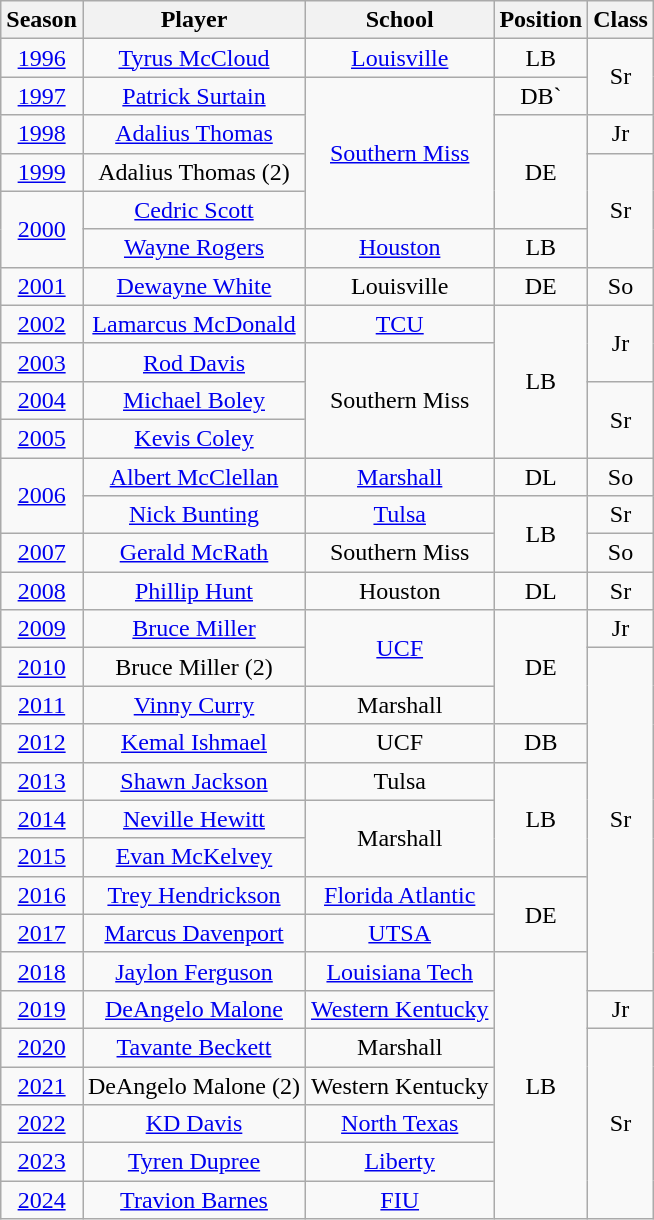<table class="wikitable sortable">
<tr>
<th>Season</th>
<th>Player</th>
<th>School</th>
<th>Position</th>
<th>Class</th>
</tr>
<tr align="center">
<td><a href='#'>1996</a></td>
<td><a href='#'>Tyrus McCloud</a></td>
<td><a href='#'>Louisville</a></td>
<td>LB</td>
<td rowspan="2">Sr</td>
</tr>
<tr align="center">
<td><a href='#'>1997</a></td>
<td><a href='#'>Patrick Surtain</a></td>
<td rowspan="4"><a href='#'>Southern Miss</a></td>
<td>DB`</td>
</tr>
<tr align="center">
<td><a href='#'>1998</a></td>
<td><a href='#'>Adalius Thomas</a></td>
<td rowspan="3">DE</td>
<td>Jr</td>
</tr>
<tr align="center">
<td><a href='#'>1999</a></td>
<td>Adalius Thomas (2)</td>
<td rowspan="3">Sr</td>
</tr>
<tr align="center">
<td rowspan="2"><a href='#'>2000</a></td>
<td><a href='#'>Cedric Scott</a></td>
</tr>
<tr align="center">
<td><a href='#'>Wayne Rogers</a></td>
<td><a href='#'>Houston</a></td>
<td>LB</td>
</tr>
<tr align="center">
<td><a href='#'>2001</a></td>
<td><a href='#'>Dewayne White</a></td>
<td>Louisville</td>
<td>DE</td>
<td>So</td>
</tr>
<tr align="center">
<td><a href='#'>2002</a></td>
<td><a href='#'>Lamarcus McDonald</a></td>
<td><a href='#'>TCU</a></td>
<td rowspan="4">LB</td>
<td rowspan="2">Jr</td>
</tr>
<tr align="center">
<td><a href='#'>2003</a></td>
<td><a href='#'>Rod Davis</a></td>
<td rowspan="3">Southern Miss</td>
</tr>
<tr align="center">
<td><a href='#'>2004</a></td>
<td><a href='#'>Michael Boley</a></td>
<td rowspan="2">Sr</td>
</tr>
<tr align="center">
<td><a href='#'>2005</a></td>
<td><a href='#'>Kevis Coley</a></td>
</tr>
<tr align="center">
<td rowspan="2"><a href='#'>2006</a></td>
<td><a href='#'>Albert McClellan</a></td>
<td><a href='#'>Marshall</a></td>
<td>DL</td>
<td>So</td>
</tr>
<tr align="center">
<td><a href='#'>Nick Bunting</a></td>
<td><a href='#'>Tulsa</a></td>
<td rowspan="2">LB</td>
<td>Sr</td>
</tr>
<tr align="center">
<td><a href='#'>2007</a></td>
<td><a href='#'>Gerald McRath</a></td>
<td>Southern Miss</td>
<td>So</td>
</tr>
<tr align="center">
<td><a href='#'>2008</a></td>
<td><a href='#'>Phillip Hunt</a></td>
<td>Houston</td>
<td>DL</td>
<td>Sr</td>
</tr>
<tr align="center">
<td><a href='#'>2009</a></td>
<td><a href='#'>Bruce Miller</a></td>
<td rowspan="2"><a href='#'>UCF</a></td>
<td rowspan="3">DE</td>
<td>Jr</td>
</tr>
<tr align="center">
<td><a href='#'>2010</a></td>
<td>Bruce Miller (2)</td>
<td rowspan="9">Sr</td>
</tr>
<tr align="center">
<td><a href='#'>2011</a></td>
<td><a href='#'>Vinny Curry</a></td>
<td>Marshall</td>
</tr>
<tr align="center">
<td><a href='#'>2012</a></td>
<td><a href='#'>Kemal Ishmael</a></td>
<td>UCF</td>
<td>DB</td>
</tr>
<tr align="center">
<td><a href='#'>2013</a></td>
<td><a href='#'>Shawn Jackson</a></td>
<td>Tulsa</td>
<td rowspan="3">LB</td>
</tr>
<tr align="center">
<td><a href='#'>2014</a></td>
<td><a href='#'>Neville Hewitt</a></td>
<td rowspan="2">Marshall</td>
</tr>
<tr align="center">
<td><a href='#'>2015</a></td>
<td><a href='#'>Evan McKelvey</a></td>
</tr>
<tr align="center">
<td><a href='#'>2016</a></td>
<td><a href='#'>Trey Hendrickson</a></td>
<td><a href='#'>Florida Atlantic</a></td>
<td rowspan="2">DE</td>
</tr>
<tr align="center">
<td><a href='#'>2017</a></td>
<td><a href='#'>Marcus Davenport</a></td>
<td><a href='#'>UTSA</a></td>
</tr>
<tr align="center">
<td><a href='#'>2018</a></td>
<td><a href='#'>Jaylon Ferguson</a></td>
<td><a href='#'>Louisiana Tech</a></td>
<td rowspan="7">LB</td>
</tr>
<tr align="center">
<td><a href='#'>2019</a></td>
<td><a href='#'>DeAngelo Malone</a></td>
<td><a href='#'>Western Kentucky</a></td>
<td>Jr</td>
</tr>
<tr align="center">
<td><a href='#'>2020</a></td>
<td><a href='#'>Tavante Beckett</a></td>
<td>Marshall</td>
<td rowspan="5">Sr</td>
</tr>
<tr align="center">
<td><a href='#'>2021</a></td>
<td>DeAngelo Malone (2)</td>
<td>Western Kentucky</td>
</tr>
<tr align="center">
<td><a href='#'>2022</a></td>
<td><a href='#'>KD Davis</a></td>
<td><a href='#'>North Texas</a></td>
</tr>
<tr align="center">
<td><a href='#'>2023</a></td>
<td><a href='#'>Tyren Dupree</a></td>
<td><a href='#'>Liberty</a></td>
</tr>
<tr align="center">
<td><a href='#'>2024</a></td>
<td><a href='#'>Travion Barnes</a></td>
<td><a href='#'>FIU</a></td>
</tr>
</table>
